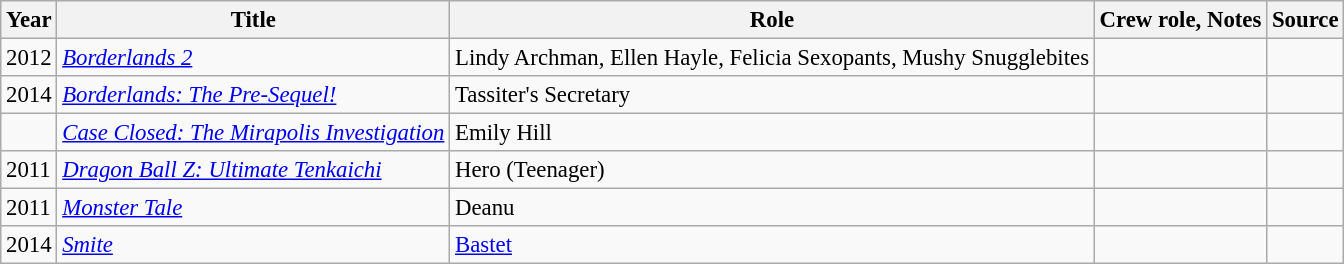<table class="wikitable sortable plainrowheaders" style="width=95%; font-size: 95%">
<tr>
<th>Year</th>
<th>Title</th>
<th>Role</th>
<th>Crew role, Notes </th>
<th class="unsortable">Source</th>
</tr>
<tr>
<td>2012</td>
<td><em><a href='#'>Borderlands 2</a></em></td>
<td>Lindy Archman, Ellen Hayle, Felicia Sexopants, Mushy Snugglebites</td>
<td></td>
<td></td>
</tr>
<tr>
<td>2014</td>
<td><em><a href='#'>Borderlands: The Pre-Sequel!</a></em></td>
<td>Tassiter's Secretary</td>
<td></td>
<td></td>
</tr>
<tr>
<td></td>
<td><em><a href='#'>Case Closed: The Mirapolis Investigation</a></em></td>
<td>Emily Hill</td>
<td></td>
<td></td>
</tr>
<tr>
<td>2011</td>
<td><em><a href='#'>Dragon Ball Z: Ultimate Tenkaichi</a></em></td>
<td>Hero (Teenager)</td>
<td></td>
<td></td>
</tr>
<tr>
<td>2011</td>
<td><em><a href='#'>Monster Tale</a></em></td>
<td>Deanu</td>
<td></td>
<td></td>
</tr>
<tr>
<td>2014</td>
<td><em><a href='#'>Smite</a></em></td>
<td><a href='#'>Bastet</a></td>
<td></td>
<td></td>
</tr>
</table>
